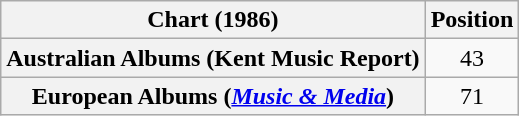<table class="wikitable plainrowheaders" style="text-align:center">
<tr>
<th scope="col">Chart (1986)</th>
<th scope="col">Position</th>
</tr>
<tr>
<th scope="row">Australian Albums (Kent Music Report)</th>
<td>43</td>
</tr>
<tr>
<th scope="row">European Albums (<em><a href='#'>Music & Media</a></em>)</th>
<td>71</td>
</tr>
</table>
